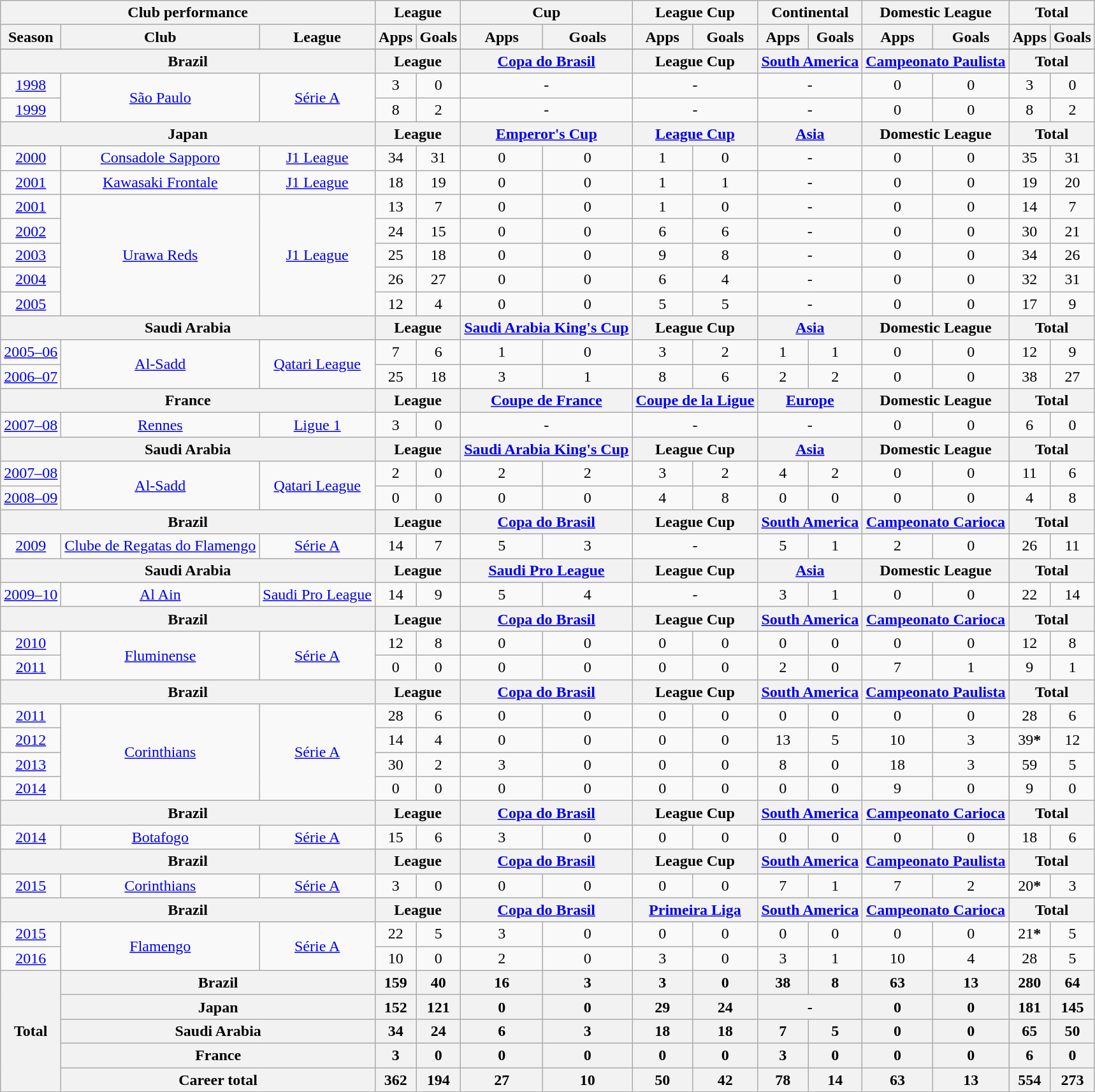<table class="wikitable" style="text-align:center">
<tr>
<th colspan="3">Club performance</th>
<th colspan="2">League</th>
<th colspan="2">Cup</th>
<th colspan="2">League Cup</th>
<th colspan="2">Continental</th>
<th colspan="2">Domestic League</th>
<th colspan="2">Total</th>
</tr>
<tr>
<th>Season</th>
<th>Club</th>
<th>League</th>
<th>Apps</th>
<th>Goals</th>
<th>Apps</th>
<th>Goals</th>
<th>Apps</th>
<th>Goals</th>
<th>Apps</th>
<th>Goals</th>
<th>Apps</th>
<th>Goals</th>
<th>Apps</th>
<th>Goals</th>
</tr>
<tr>
</tr>
<tr>
<th colspan="3">Brazil</th>
<th colspan="2">League</th>
<th colspan="2"><a href='#'>Copa do Brasil</a></th>
<th colspan="2">League Cup</th>
<th colspan="2"><a href='#'>South America</a></th>
<th colspan="2"><a href='#'>Campeonato Paulista</a></th>
<th colspan="2">Total</th>
</tr>
<tr>
<td><a href='#'>1998</a></td>
<td rowspan="2"><a href='#'>São Paulo</a></td>
<td rowspan="2"><a href='#'>Série A</a></td>
<td>3</td>
<td>0</td>
<td colspan="2">-</td>
<td colspan="2">-</td>
<td colspan="2">-</td>
<td>0</td>
<td>0</td>
<td>3</td>
<td>0</td>
</tr>
<tr>
<td><a href='#'>1999</a></td>
<td>8</td>
<td>2</td>
<td colspan="2">-</td>
<td colspan="2">-</td>
<td colspan="2">-</td>
<td>0</td>
<td>0</td>
<td>8</td>
<td>2</td>
</tr>
<tr>
<th colspan="3">Japan</th>
<th colspan="2">League</th>
<th colspan="2"><a href='#'>Emperor's Cup</a></th>
<th colspan="2"><a href='#'>League Cup</a></th>
<th colspan="2"><a href='#'>Asia</a></th>
<th colspan="2">Domestic League</th>
<th colspan="2">Total</th>
</tr>
<tr>
<td><a href='#'>2000</a></td>
<td><a href='#'>Consadole Sapporo</a></td>
<td><a href='#'>J1 League</a></td>
<td>34</td>
<td>31</td>
<td>0</td>
<td>0</td>
<td>1</td>
<td>0</td>
<td colspan="2">-</td>
<td>0</td>
<td>0</td>
<td>35</td>
<td>31</td>
</tr>
<tr>
<td><a href='#'>2001</a></td>
<td><a href='#'>Kawasaki Frontale</a></td>
<td><a href='#'>J1 League</a></td>
<td>18</td>
<td>19</td>
<td>0</td>
<td>0</td>
<td>1</td>
<td>1</td>
<td colspan="2">-</td>
<td>0</td>
<td>0</td>
<td>19</td>
<td>20</td>
</tr>
<tr>
<td><a href='#'>2001</a></td>
<td rowspan="5"><a href='#'>Urawa Reds</a></td>
<td rowspan="5"><a href='#'>J1 League</a></td>
<td>13</td>
<td>7</td>
<td>0</td>
<td>0</td>
<td>1</td>
<td>0</td>
<td colspan="2">-</td>
<td>0</td>
<td>0</td>
<td>14</td>
<td>7</td>
</tr>
<tr>
<td><a href='#'>2002</a></td>
<td>24</td>
<td>15</td>
<td>0</td>
<td>0</td>
<td>6</td>
<td>6</td>
<td colspan="2">-</td>
<td>0</td>
<td>0</td>
<td>30</td>
<td>21</td>
</tr>
<tr>
<td><a href='#'>2003</a></td>
<td>25</td>
<td>18</td>
<td>0</td>
<td>0</td>
<td>9</td>
<td>8</td>
<td colspan="2">-</td>
<td>0</td>
<td>0</td>
<td>34</td>
<td>26</td>
</tr>
<tr>
<td><a href='#'>2004</a></td>
<td>26</td>
<td>27</td>
<td>0</td>
<td>0</td>
<td>6</td>
<td>4</td>
<td colspan="2">-</td>
<td>0</td>
<td>0</td>
<td>32</td>
<td>31</td>
</tr>
<tr>
<td><a href='#'>2005</a></td>
<td>12</td>
<td>4</td>
<td>0</td>
<td>0</td>
<td>5</td>
<td>5</td>
<td colspan="2">-</td>
<td>0</td>
<td>0</td>
<td>17</td>
<td>9</td>
</tr>
<tr>
<th colspan="3">Saudi Arabia</th>
<th colspan="2">League</th>
<th colspan="2"><a href='#'>Saudi Arabia King's Cup </a></th>
<th colspan="2">League Cup</th>
<th colspan="2"><a href='#'>Asia</a></th>
<th colspan="2">Domestic League</th>
<th colspan="2">Total</th>
</tr>
<tr>
<td><a href='#'>2005–06</a></td>
<td rowspan="2"><a href='#'>Al-Sadd</a></td>
<td rowspan="2"><a href='#'>Qatari League</a></td>
<td>7</td>
<td>6</td>
<td>1</td>
<td>0</td>
<td>3</td>
<td>2</td>
<td>1</td>
<td>1</td>
<td>0</td>
<td>0</td>
<td>12</td>
<td>9</td>
</tr>
<tr>
<td><a href='#'>2006–07</a></td>
<td>25</td>
<td>18</td>
<td>3</td>
<td>1</td>
<td>8</td>
<td>6</td>
<td>2</td>
<td>2</td>
<td>0</td>
<td>0</td>
<td>38</td>
<td>27</td>
</tr>
<tr>
<th colspan="3">France</th>
<th colspan="2">League</th>
<th colspan="2"><a href='#'>Coupe de France</a></th>
<th colspan="2"><a href='#'>Coupe de la Ligue</a></th>
<th colspan="2"><a href='#'>Europe</a></th>
<th colspan="2">Domestic League</th>
<th colspan="2">Total</th>
</tr>
<tr>
<td><a href='#'>2007–08</a></td>
<td><a href='#'>Rennes</a></td>
<td><a href='#'>Ligue 1</a></td>
<td>3</td>
<td>0</td>
<td colspan="2">-</td>
<td colspan="2">-</td>
<td colspan="2">-</td>
<td>0</td>
<td>0</td>
<td>6</td>
<td>0</td>
</tr>
<tr>
<th colspan="3">Saudi Arabia</th>
<th colspan="2">League</th>
<th colspan="2"><a href='#'>Saudi Arabia King's Cup</a></th>
<th colspan="2">League Cup</th>
<th colspan="2"><a href='#'>Asia</a></th>
<th colspan="2">Domestic League</th>
<th colspan="2">Total</th>
</tr>
<tr>
<td><a href='#'>2007–08</a></td>
<td rowspan="2"><a href='#'>Al-Sadd</a></td>
<td rowspan="2"><a href='#'>Qatari League</a></td>
<td>2</td>
<td>0</td>
<td>2</td>
<td>2</td>
<td>3</td>
<td>2</td>
<td>4</td>
<td>2</td>
<td>0</td>
<td>0</td>
<td>11</td>
<td>6</td>
</tr>
<tr>
<td><a href='#'>2008–09</a></td>
<td>0</td>
<td>0</td>
<td>0</td>
<td>0</td>
<td>4</td>
<td>8</td>
<td>0</td>
<td>0</td>
<td>0</td>
<td>0</td>
<td>4</td>
<td>8</td>
</tr>
<tr>
<th colspan="3">Brazil</th>
<th colspan="2">League</th>
<th colspan="2"><a href='#'>Copa do Brasil</a></th>
<th colspan="2">League Cup</th>
<th colspan="2"><a href='#'>South America</a></th>
<th colspan="2"><a href='#'>Campeonato Carioca</a></th>
<th colspan="2">Total</th>
</tr>
<tr>
<td><a href='#'>2009</a></td>
<td><a href='#'>Clube de Regatas do Flamengo</a></td>
<td><a href='#'>Série A</a></td>
<td>14</td>
<td>7</td>
<td>5</td>
<td>3</td>
<td colspan="2">-</td>
<td>5</td>
<td>1</td>
<td>2</td>
<td>0</td>
<td>26</td>
<td>11</td>
</tr>
<tr>
<th colspan="3">Saudi Arabia</th>
<th colspan="2">League</th>
<th colspan="2"><a href='#'>Saudi Pro League</a></th>
<th colspan="2">League Cup</th>
<th colspan="2"><a href='#'>Asia</a></th>
<th colspan="2">Domestic League</th>
<th colspan="2">Total</th>
</tr>
<tr>
<td><a href='#'>2009–10</a></td>
<td><a href='#'>Al Ain</a></td>
<td><a href='#'>Saudi Pro League</a></td>
<td>14</td>
<td>9</td>
<td>5</td>
<td>4</td>
<td colspan="2">-</td>
<td>3</td>
<td>1</td>
<td>0</td>
<td>0</td>
<td>22</td>
<td>14</td>
</tr>
<tr>
<th colspan="3">Brazil</th>
<th colspan="2">League</th>
<th colspan="2"><a href='#'>Copa do Brasil</a></th>
<th colspan="2">League Cup</th>
<th colspan="2"><a href='#'>South America</a></th>
<th colspan="2"><a href='#'>Campeonato Carioca</a></th>
<th colspan="2">Total</th>
</tr>
<tr>
<td><a href='#'>2010</a></td>
<td rowspan="2"><a href='#'>Fluminense</a></td>
<td rowspan="2"><a href='#'>Série A</a></td>
<td>12</td>
<td>8</td>
<td>0</td>
<td>0</td>
<td>0</td>
<td>0</td>
<td>0</td>
<td>0</td>
<td>0</td>
<td>0</td>
<td>12</td>
<td>8</td>
</tr>
<tr>
<td><a href='#'>2011</a></td>
<td>0</td>
<td>0</td>
<td>0</td>
<td>0</td>
<td>0</td>
<td>0</td>
<td>2</td>
<td>0</td>
<td>7</td>
<td>1</td>
<td>9</td>
<td>1</td>
</tr>
<tr>
<th colspan="3">Brazil</th>
<th colspan="2">League</th>
<th colspan="2"><a href='#'>Copa do Brasil</a></th>
<th colspan="2">League Cup</th>
<th colspan="2"><a href='#'>South America</a></th>
<th colspan="2"><a href='#'>Campeonato Paulista</a></th>
<th colspan="2">Total</th>
</tr>
<tr>
<td><a href='#'>2011</a></td>
<td rowspan="4"><a href='#'>Corinthians</a></td>
<td rowspan="4"><a href='#'>Série A</a></td>
<td>28</td>
<td>6</td>
<td>0</td>
<td>0</td>
<td>0</td>
<td>0</td>
<td>0</td>
<td>0</td>
<td>0</td>
<td>0</td>
<td>28</td>
<td>6</td>
</tr>
<tr>
<td><a href='#'>2012</a></td>
<td>14</td>
<td>4</td>
<td>0</td>
<td>0</td>
<td>0</td>
<td>0</td>
<td>13</td>
<td>5</td>
<td>10</td>
<td>3</td>
<td>39<strong>*</strong></td>
<td>12</td>
</tr>
<tr>
<td><a href='#'>2013</a></td>
<td>30</td>
<td>2</td>
<td>3</td>
<td>0</td>
<td>0</td>
<td>0</td>
<td>8</td>
<td>0</td>
<td>18</td>
<td>3</td>
<td>59</td>
<td>5</td>
</tr>
<tr>
<td><a href='#'>2014</a></td>
<td>0</td>
<td>0</td>
<td>0</td>
<td>0</td>
<td>0</td>
<td>0</td>
<td>0</td>
<td>0</td>
<td>9</td>
<td>0</td>
<td>9</td>
<td>0</td>
</tr>
<tr>
<th colspan="3">Brazil</th>
<th colspan="2">League</th>
<th colspan="2"><a href='#'>Copa do Brasil</a></th>
<th colspan="2">League Cup</th>
<th colspan="2"><a href='#'>South America</a></th>
<th colspan="2"><a href='#'>Campeonato Carioca</a></th>
<th colspan="2">Total</th>
</tr>
<tr>
<td><a href='#'>2014</a></td>
<td rowspan="1"><a href='#'>Botafogo</a></td>
<td rowspan="1"><a href='#'>Série A</a></td>
<td>15</td>
<td>6</td>
<td>3</td>
<td>0</td>
<td>0</td>
<td>0</td>
<td>0</td>
<td>0</td>
<td>0</td>
<td>0</td>
<td>18</td>
<td>6</td>
</tr>
<tr>
<th colspan="3">Brazil</th>
<th colspan="2">League</th>
<th colspan="2"><a href='#'>Copa do Brasil</a></th>
<th colspan="2">League Cup</th>
<th colspan="2"><a href='#'>South America</a></th>
<th colspan="2"><a href='#'>Campeonato Paulista</a></th>
<th colspan="2">Total</th>
</tr>
<tr>
<td><a href='#'>2015</a></td>
<td rowspan="1"><a href='#'>Corinthians</a></td>
<td rowspan="1"><a href='#'>Série A</a></td>
<td>3</td>
<td>0</td>
<td>0</td>
<td>0</td>
<td>0</td>
<td>0</td>
<td>7</td>
<td>1</td>
<td>7</td>
<td>2</td>
<td>20<strong>*</strong></td>
<td>3</td>
</tr>
<tr>
<th colspan="3">Brazil</th>
<th colspan="2">League</th>
<th colspan="2"><a href='#'>Copa do Brasil</a></th>
<th colspan="2"><a href='#'>Primeira Liga</a></th>
<th colspan="2"><a href='#'>South America</a></th>
<th colspan="2"><a href='#'>Campeonato Carioca</a></th>
<th colspan="2">Total</th>
</tr>
<tr>
<td><a href='#'>2015</a></td>
<td rowspan="2"><a href='#'>Flamengo</a></td>
<td rowspan="2"><a href='#'>Série A</a></td>
<td>22</td>
<td>5</td>
<td>3</td>
<td>0</td>
<td>0</td>
<td>0</td>
<td>0</td>
<td>0</td>
<td>0</td>
<td>0</td>
<td>21<strong>*</strong></td>
<td>5</td>
</tr>
<tr>
<td><a href='#'>2016</a></td>
<td>10</td>
<td>0</td>
<td>2</td>
<td>0</td>
<td>3</td>
<td>0</td>
<td>3</td>
<td>1</td>
<td>10</td>
<td>4</td>
<td>28</td>
<td>5</td>
</tr>
<tr>
<th rowspan="5">Total</th>
<th colspan="2">Brazil</th>
<th>159</th>
<th>40</th>
<th>16</th>
<th>3</th>
<th>3</th>
<th>0</th>
<th>38</th>
<th>8</th>
<th>63</th>
<th>13</th>
<th>280</th>
<th>64</th>
</tr>
<tr>
<th colspan="2">Japan</th>
<th>152</th>
<th>121</th>
<th>0</th>
<th>0</th>
<th>29</th>
<th>24</th>
<th colspan="2">-</th>
<th>0</th>
<th>0</th>
<th>181</th>
<th>145</th>
</tr>
<tr>
<th colspan="2">Saudi Arabia</th>
<th>34</th>
<th>24</th>
<th>6</th>
<th>3</th>
<th>18</th>
<th>18</th>
<th>7</th>
<th>5</th>
<th>0</th>
<th>0</th>
<th>65</th>
<th>50</th>
</tr>
<tr>
<th colspan="2">France</th>
<th>3</th>
<th>0</th>
<th>0</th>
<th>0</th>
<th>0</th>
<th>0</th>
<th>3</th>
<th>0</th>
<th>0</th>
<th>0</th>
<th>6</th>
<th>0</th>
</tr>
<tr>
<th colspan="2">Career total</th>
<th>362</th>
<th>194</th>
<th>27</th>
<th>10</th>
<th>50</th>
<th>42</th>
<th>78</th>
<th>14</th>
<th>63</th>
<th>13</th>
<th>554</th>
<th>273</th>
</tr>
</table>
